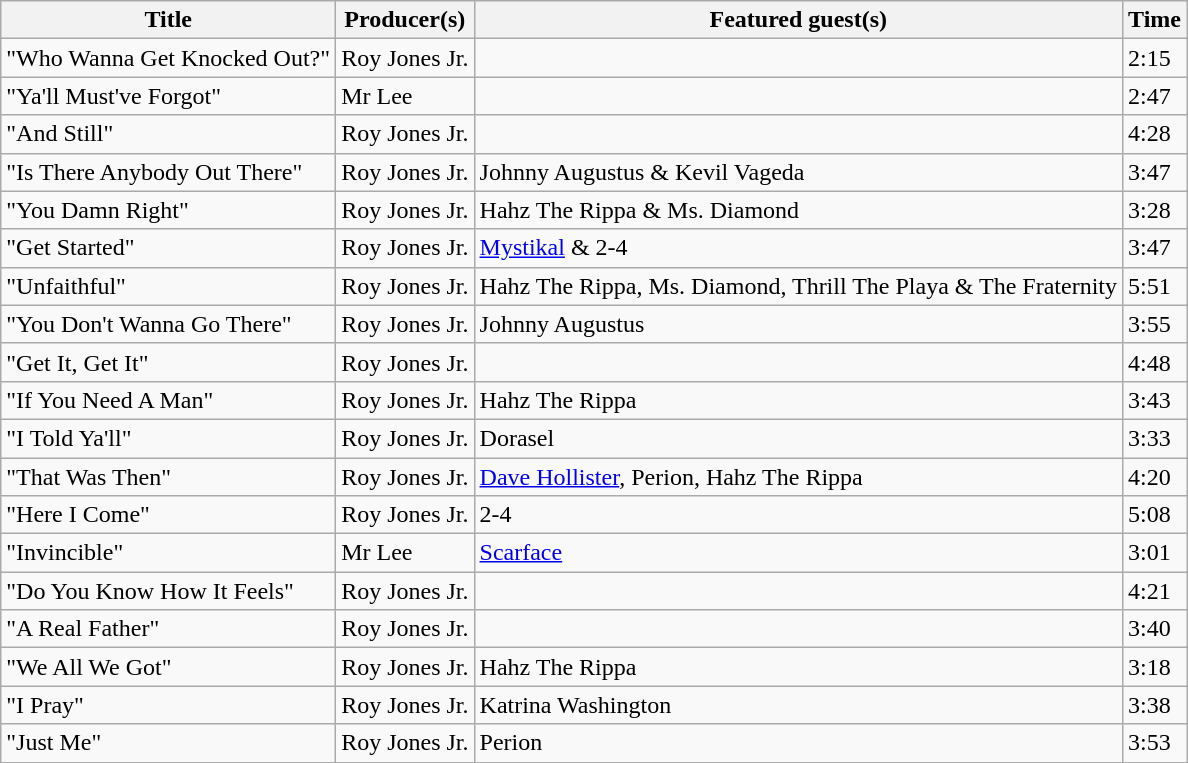<table class="wikitable">
<tr>
<th align="center">Title</th>
<th align="center">Producer(s)</th>
<th align="center">Featured guest(s)</th>
<th align="center">Time</th>
</tr>
<tr>
<td>"Who Wanna Get Knocked Out?"</td>
<td>Roy Jones Jr.</td>
<td></td>
<td>2:15</td>
</tr>
<tr>
<td>"Ya'll Must've Forgot"</td>
<td>Mr Lee</td>
<td></td>
<td>2:47</td>
</tr>
<tr>
<td>"And Still"</td>
<td>Roy Jones Jr.</td>
<td></td>
<td>4:28</td>
</tr>
<tr>
<td>"Is There Anybody Out There"</td>
<td>Roy Jones Jr.</td>
<td>Johnny Augustus & Kevil Vageda</td>
<td>3:47</td>
</tr>
<tr>
<td>"You Damn Right"</td>
<td>Roy Jones Jr.</td>
<td>Hahz The Rippa & Ms. Diamond</td>
<td>3:28</td>
</tr>
<tr>
<td>"Get Started"</td>
<td>Roy Jones Jr.</td>
<td><a href='#'>Mystikal</a> & 2-4</td>
<td>3:47</td>
</tr>
<tr>
<td>"Unfaithful"</td>
<td>Roy Jones Jr.</td>
<td>Hahz The Rippa, Ms. Diamond, Thrill The Playa & The Fraternity</td>
<td>5:51</td>
</tr>
<tr>
<td>"You Don't Wanna Go There"</td>
<td>Roy Jones Jr.</td>
<td>Johnny Augustus</td>
<td>3:55</td>
</tr>
<tr>
<td>"Get It, Get It"</td>
<td>Roy Jones Jr.</td>
<td></td>
<td>4:48</td>
</tr>
<tr>
<td>"If You Need A Man"</td>
<td>Roy Jones Jr.</td>
<td>Hahz The Rippa</td>
<td>3:43</td>
</tr>
<tr>
<td>"I Told Ya'll"</td>
<td>Roy Jones Jr.</td>
<td>Dorasel</td>
<td>3:33</td>
</tr>
<tr>
<td>"That Was Then"</td>
<td>Roy Jones Jr.</td>
<td><a href='#'>Dave Hollister</a>, Perion, Hahz The Rippa</td>
<td>4:20</td>
</tr>
<tr>
<td>"Here I Come"</td>
<td>Roy Jones Jr.</td>
<td>2-4</td>
<td>5:08</td>
</tr>
<tr>
<td>"Invincible"</td>
<td>Mr Lee</td>
<td><a href='#'>Scarface</a></td>
<td>3:01</td>
</tr>
<tr>
<td>"Do You Know How It Feels"</td>
<td>Roy Jones Jr.</td>
<td></td>
<td>4:21</td>
</tr>
<tr>
<td>"A Real Father"</td>
<td>Roy Jones Jr.</td>
<td></td>
<td>3:40</td>
</tr>
<tr>
<td>"We All We Got"</td>
<td>Roy Jones Jr.</td>
<td>Hahz The Rippa</td>
<td>3:18</td>
</tr>
<tr>
<td>"I Pray"</td>
<td>Roy Jones Jr.</td>
<td>Katrina Washington</td>
<td>3:38</td>
</tr>
<tr>
<td>"Just Me"</td>
<td>Roy Jones Jr.</td>
<td>Perion</td>
<td>3:53</td>
</tr>
</table>
